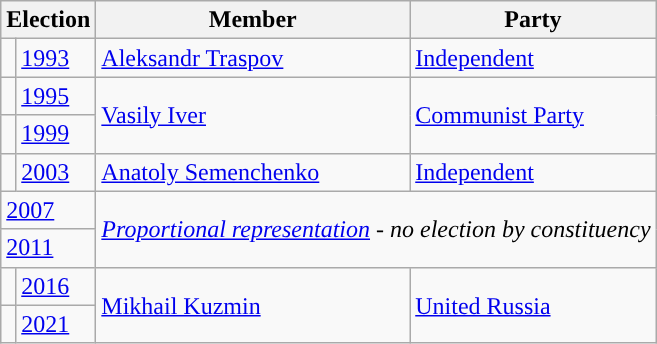<table class="wikitable">
<tr>
<th colspan="2">Election</th>
<th>Member</th>
<th>Party</th>
</tr>
<tr>
<td style="background-color:"></td>
<td><a href='#'>1993</a></td>
<td><a href='#'>Aleksandr Traspov</a></td>
<td><a href='#'>Independent</a></td>
</tr>
<tr>
<td style="background-color:"></td>
<td><a href='#'>1995</a></td>
<td rowspan=2><a href='#'>Vasily Iver</a></td>
<td rowspan=2><a href='#'>Communist Party</a></td>
</tr>
<tr>
<td style="background-color:"></td>
<td><a href='#'>1999</a></td>
</tr>
<tr>
<td style="background-color:"></td>
<td><a href='#'>2003</a></td>
<td><a href='#'>Anatoly Semenchenko</a></td>
<td><a href='#'>Independent</a></td>
</tr>
<tr>
<td colspan=2><a href='#'>2007</a></td>
<td colspan=2 rowspan=2><em><a href='#'>Proportional representation</a> - no election by constituency</em></td>
</tr>
<tr>
<td colspan=2><a href='#'>2011</a></td>
</tr>
<tr>
<td style="background-color: "></td>
<td><a href='#'>2016</a></td>
<td rowspan=2><a href='#'>Mikhail Kuzmin</a></td>
<td rowspan=2><a href='#'>United Russia</a></td>
</tr>
<tr>
<td style="background-color: "></td>
<td><a href='#'>2021</a></td>
</tr>
</table>
